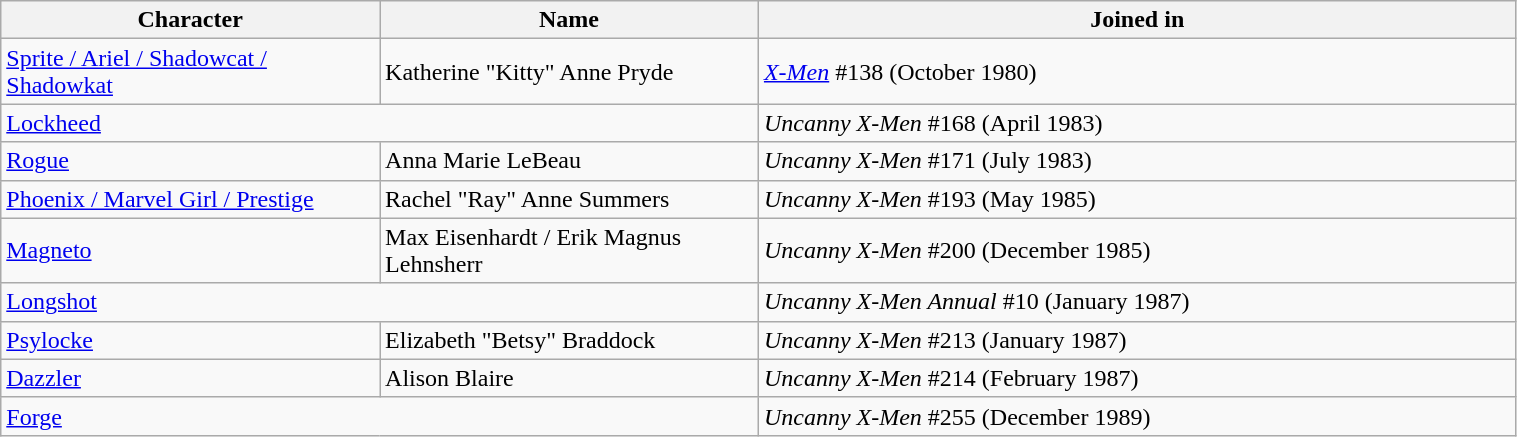<table class="wikitable sortable" style="width:80%;">
<tr>
<th style="width:20%;">Character</th>
<th style="width:20%;">Name</th>
<th style="width:40%;">Joined in</th>
</tr>
<tr>
<td><a href='#'>Sprite / Ariel / Shadowcat / Shadowkat</a></td>
<td>Katherine "Kitty" Anne Pryde</td>
<td><em><a href='#'>X-Men</a></em> #138 (October 1980)</td>
</tr>
<tr>
<td colspan=2><a href='#'>Lockheed</a></td>
<td><em>Uncanny X-Men</em> #168 (April 1983)</td>
</tr>
<tr>
<td><a href='#'>Rogue</a></td>
<td>Anna Marie LeBeau</td>
<td><em>Uncanny X-Men</em> #171 (July 1983)</td>
</tr>
<tr>
<td><a href='#'>Phoenix / Marvel Girl / Prestige</a></td>
<td>Rachel "Ray" Anne Summers</td>
<td><em>Uncanny X-Men</em> #193 (May 1985)</td>
</tr>
<tr>
<td><a href='#'>Magneto</a></td>
<td>Max Eisenhardt / Erik Magnus Lehnsherr</td>
<td><em>Uncanny X-Men</em> #200 (December 1985)</td>
</tr>
<tr>
<td colspan=2><a href='#'>Longshot</a></td>
<td><em>Uncanny X-Men Annual</em> #10 (January 1987)</td>
</tr>
<tr>
<td><a href='#'>Psylocke</a></td>
<td>Elizabeth "Betsy" Braddock</td>
<td><em>Uncanny X-Men</em> #213 (January 1987)</td>
</tr>
<tr>
<td><a href='#'>Dazzler</a></td>
<td>Alison Blaire</td>
<td><em>Uncanny X-Men</em> #214 (February 1987)</td>
</tr>
<tr>
<td colspan=2><a href='#'>Forge</a></td>
<td><em>Uncanny X-Men</em> #255 (December 1989)</td>
</tr>
</table>
